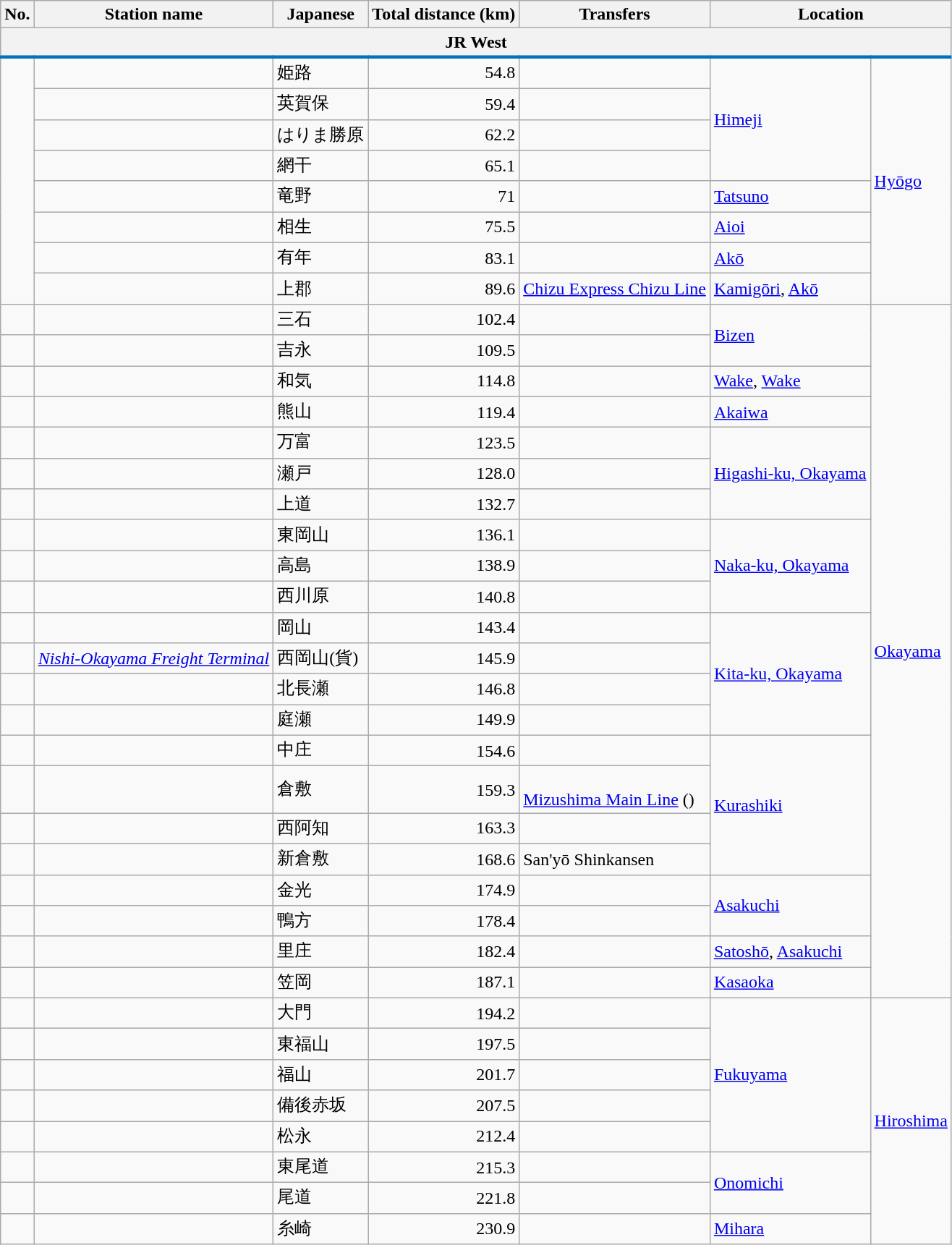<table class="wikitable">
<tr>
<th>No.</th>
<th>Station name</th>
<th>Japanese</th>
<th>Total distance (km)</th>
<th>Transfers</th>
<th colspan=2>Location</th>
</tr>
<tr>
<th colspan="7" style="border-bottom:3px solid #0073bc" align="center">JR West</th>
</tr>
<tr>
<td rowspan=8></td>
<td></td>
<td>姫路</td>
<td align=right>54.8</td>
<td></td>
<td rowspan=4><a href='#'>Himeji</a></td>
<td rowspan=8><a href='#'>Hyōgo</a></td>
</tr>
<tr>
<td></td>
<td>英賀保</td>
<td align=right>59.4</td>
<td></td>
</tr>
<tr>
<td></td>
<td>はりま勝原</td>
<td align=right>62.2</td>
<td></td>
</tr>
<tr>
<td></td>
<td>網干</td>
<td align=right>65.1</td>
<td></td>
</tr>
<tr>
<td></td>
<td>竜野</td>
<td align=right>71</td>
<td></td>
<td><a href='#'>Tatsuno</a></td>
</tr>
<tr>
<td></td>
<td>相生</td>
<td align=right>75.5</td>
<td><br> </td>
<td><a href='#'>Aioi</a></td>
</tr>
<tr>
<td></td>
<td>有年</td>
<td align=right>83.1</td>
<td></td>
<td><a href='#'>Akō</a></td>
</tr>
<tr>
<td></td>
<td>上郡</td>
<td align=right>89.6</td>
<td><a href='#'>Chizu Express Chizu Line</a></td>
<td><a href='#'>Kamigōri</a>, <a href='#'>Akō</a></td>
</tr>
<tr>
<td></td>
<td></td>
<td>三石</td>
<td align=right>102.4</td>
<td></td>
<td rowspan=2><a href='#'>Bizen</a></td>
<td rowspan=22><a href='#'>Okayama</a></td>
</tr>
<tr>
<td></td>
<td></td>
<td>吉永</td>
<td align=right>109.5</td>
<td></td>
</tr>
<tr>
<td></td>
<td></td>
<td>和気</td>
<td align=right>114.8</td>
<td></td>
<td><a href='#'>Wake</a>, <a href='#'>Wake</a></td>
</tr>
<tr>
<td></td>
<td></td>
<td>熊山</td>
<td align=right>119.4</td>
<td></td>
<td><a href='#'>Akaiwa</a></td>
</tr>
<tr>
<td></td>
<td></td>
<td>万富</td>
<td align=right>123.5</td>
<td></td>
<td rowspan=3><a href='#'>Higashi-ku, Okayama</a></td>
</tr>
<tr>
<td></td>
<td></td>
<td>瀬戸</td>
<td align=right>128.0</td>
<td></td>
</tr>
<tr>
<td></td>
<td></td>
<td>上道</td>
<td align=right>132.7</td>
<td></td>
</tr>
<tr>
<td></td>
<td></td>
<td>東岡山</td>
<td align=right>136.1</td>
<td> </td>
<td rowspan=3><a href='#'>Naka-ku, Okayama</a></td>
</tr>
<tr>
<td></td>
<td></td>
<td>高島</td>
<td align=right>138.9</td>
<td></td>
</tr>
<tr>
<td></td>
<td></td>
<td>西川原</td>
<td align=right>140.8</td>
<td></td>
</tr>
<tr>
<td> <br> </td>
<td></td>
<td>岡山</td>
<td align=right>143.4</td>
<td></td>
<td rowspan="4"><a href='#'>Kita-ku, Okayama</a></td>
</tr>
<tr>
<td></td>
<td><em><a href='#'>Nishi-Okayama Freight Terminal</a></em></td>
<td>西岡山(貨)</td>
<td align=right>145.9</td>
<td></td>
</tr>
<tr>
<td></td>
<td></td>
<td>北長瀬</td>
<td align=right>146.8</td>
<td></td>
</tr>
<tr>
<td></td>
<td></td>
<td>庭瀬</td>
<td align=right>149.9</td>
<td></td>
</tr>
<tr>
<td></td>
<td></td>
<td>中庄</td>
<td align=right>154.6</td>
<td></td>
<td rowspan=4><a href='#'>Kurashiki</a></td>
</tr>
<tr>
<td></td>
<td></td>
<td>倉敷</td>
<td align=right>159.3</td>
<td> <br><a href='#'>Mizushima Main Line</a> ()</td>
</tr>
<tr>
<td></td>
<td></td>
<td>西阿知</td>
<td align=right>163.3</td>
<td></td>
</tr>
<tr>
<td></td>
<td></td>
<td>新倉敷</td>
<td align=right>168.6</td>
<td> San'yō Shinkansen</td>
</tr>
<tr>
<td></td>
<td></td>
<td>金光</td>
<td align=right>174.9</td>
<td></td>
<td rowspan=2><a href='#'>Asakuchi</a></td>
</tr>
<tr>
<td></td>
<td></td>
<td>鴨方</td>
<td align=right>178.4</td>
<td></td>
</tr>
<tr>
<td></td>
<td></td>
<td>里庄</td>
<td align=right>182.4</td>
<td></td>
<td><a href='#'>Satoshō</a>, <a href='#'>Asakuchi</a></td>
</tr>
<tr>
<td></td>
<td></td>
<td>笠岡</td>
<td align=right>187.1</td>
<td></td>
<td><a href='#'>Kasaoka</a></td>
</tr>
<tr>
<td></td>
<td></td>
<td>大門</td>
<td align=right>194.2</td>
<td></td>
<td rowspan=5><a href='#'>Fukuyama</a></td>
<td rowspan=8><a href='#'>Hiroshima</a></td>
</tr>
<tr>
<td></td>
<td></td>
<td>東福山</td>
<td align=right>197.5</td>
<td></td>
</tr>
<tr>
<td> <br> </td>
<td></td>
<td>福山</td>
<td align=right>201.7</td>
<td><br> </td>
</tr>
<tr>
<td></td>
<td></td>
<td>備後赤坂</td>
<td align=right>207.5</td>
<td></td>
</tr>
<tr>
<td></td>
<td></td>
<td>松永</td>
<td align=right>212.4</td>
<td></td>
</tr>
<tr>
<td></td>
<td></td>
<td>東尾道</td>
<td align=right>215.3</td>
<td></td>
<td rowspan=2><a href='#'>Onomichi</a></td>
</tr>
<tr>
<td></td>
<td></td>
<td>尾道</td>
<td align=right>221.8</td>
<td></td>
</tr>
<tr>
<td> <br> </td>
<td></td>
<td>糸崎</td>
<td align=right>230.9</td>
<td></td>
<td><a href='#'>Mihara</a></td>
</tr>
</table>
